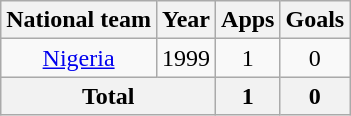<table class="wikitable" style="text-align:center">
<tr>
<th>National team</th>
<th>Year</th>
<th>Apps</th>
<th>Goals</th>
</tr>
<tr>
<td><a href='#'>Nigeria</a></td>
<td>1999</td>
<td>1</td>
<td>0</td>
</tr>
<tr>
<th colspan="2">Total</th>
<th>1</th>
<th>0</th>
</tr>
</table>
